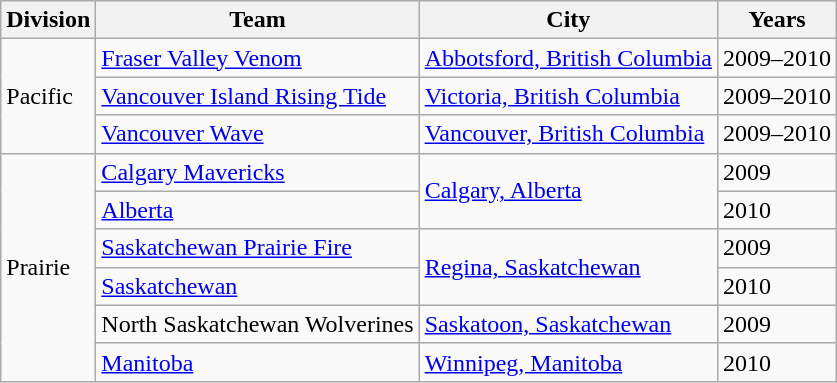<table class="wikitable sortable">
<tr>
<th>Division</th>
<th>Team</th>
<th>City</th>
<th>Years</th>
</tr>
<tr>
<td rowspan="3">Pacific</td>
<td><a href='#'>Fraser Valley Venom</a></td>
<td><a href='#'>Abbotsford, British Columbia</a></td>
<td>2009–2010</td>
</tr>
<tr>
<td><a href='#'>Vancouver Island Rising Tide</a></td>
<td><a href='#'>Victoria, British Columbia</a></td>
<td>2009–2010</td>
</tr>
<tr>
<td><a href='#'>Vancouver Wave</a></td>
<td><a href='#'>Vancouver, British Columbia</a></td>
<td>2009–2010</td>
</tr>
<tr>
<td rowspan="6">Prairie</td>
<td><a href='#'>Calgary Mavericks</a></td>
<td rowspan="2"><a href='#'>Calgary, Alberta</a></td>
<td>2009</td>
</tr>
<tr>
<td><a href='#'>Alberta</a></td>
<td>2010</td>
</tr>
<tr>
<td><a href='#'>Saskatchewan Prairie Fire</a></td>
<td rowspan="2"><a href='#'>Regina, Saskatchewan</a></td>
<td>2009</td>
</tr>
<tr>
<td><a href='#'>Saskatchewan</a></td>
<td>2010</td>
</tr>
<tr>
<td>North Saskatchewan Wolverines</td>
<td><a href='#'>Saskatoon, Saskatchewan</a></td>
<td>2009</td>
</tr>
<tr>
<td><a href='#'>Manitoba</a></td>
<td><a href='#'>Winnipeg, Manitoba</a></td>
<td>2010</td>
</tr>
</table>
